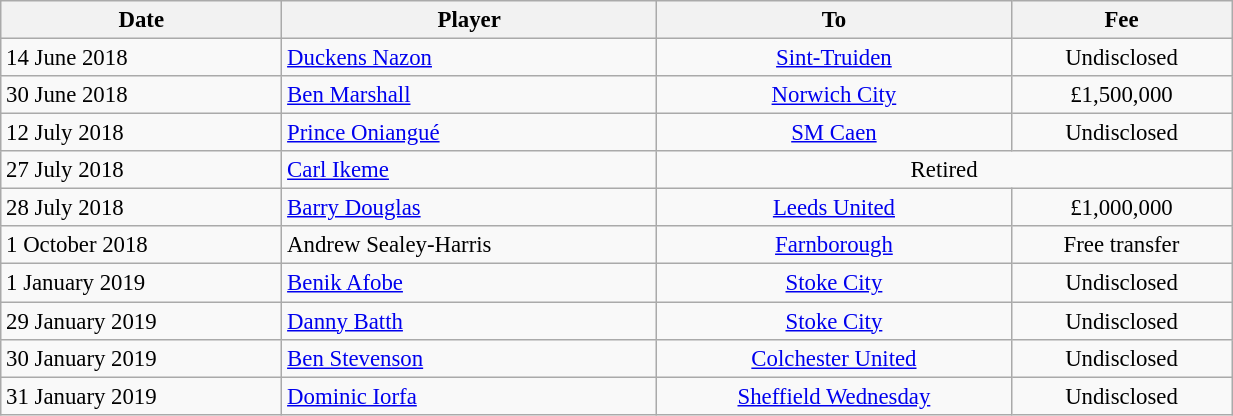<table class="wikitable" style="text-align:center; font-size:95%;width:65%; text-align:left">
<tr>
<th>Date</th>
<th>Player</th>
<th>To</th>
<th>Fee</th>
</tr>
<tr --->
<td>14 June 2018</td>
<td> <a href='#'>Duckens Nazon</a></td>
<td align="center"> <a href='#'>Sint-Truiden</a></td>
<td align="center">Undisclosed</td>
</tr>
<tr --->
<td>30 June 2018</td>
<td> <a href='#'>Ben Marshall</a></td>
<td align="center"> <a href='#'>Norwich City</a></td>
<td align="center">£1,500,000</td>
</tr>
<tr --->
<td>12 July 2018</td>
<td> <a href='#'>Prince Oniangué</a></td>
<td align="center"> <a href='#'>SM Caen</a></td>
<td align="center">Undisclosed</td>
</tr>
<tr --->
<td>27 July 2018</td>
<td> <a href='#'>Carl Ikeme</a></td>
<td colspan="2" align="center">Retired</td>
</tr>
<tr --->
<td>28 July 2018</td>
<td> <a href='#'>Barry Douglas</a></td>
<td align="center"> <a href='#'>Leeds United</a></td>
<td align="center">£1,000,000</td>
</tr>
<tr --->
<td>1 October 2018</td>
<td> Andrew Sealey-Harris</td>
<td align="center"> <a href='#'>Farnborough</a></td>
<td align="center">Free transfer</td>
</tr>
<tr --->
<td>1 January 2019</td>
<td> <a href='#'>Benik Afobe</a></td>
<td align="center"> <a href='#'>Stoke City</a></td>
<td align="center">Undisclosed  </td>
</tr>
<tr --->
<td>29 January 2019</td>
<td> <a href='#'>Danny Batth</a></td>
<td align="center"> <a href='#'>Stoke City</a></td>
<td align="center">Undisclosed  </td>
</tr>
<tr --->
<td>30 January 2019</td>
<td> <a href='#'>Ben Stevenson</a></td>
<td align="center"> <a href='#'>Colchester United</a></td>
<td align="center">Undisclosed</td>
</tr>
<tr --->
<td>31 January 2019</td>
<td> <a href='#'>Dominic Iorfa</a></td>
<td align="center"> <a href='#'>Sheffield Wednesday</a></td>
<td align="center">Undisclosed</td>
</tr>
</table>
